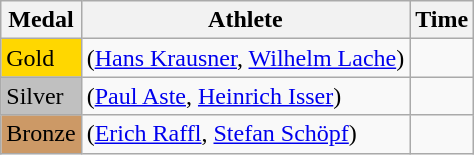<table class="wikitable">
<tr>
<th>Medal</th>
<th>Athlete</th>
<th>Time</th>
</tr>
<tr>
<td bgcolor="gold">Gold</td>
<td> (<a href='#'>Hans Krausner</a>, <a href='#'>Wilhelm Lache</a>)</td>
<td></td>
</tr>
<tr>
<td bgcolor="silver">Silver</td>
<td> (<a href='#'>Paul Aste</a>, <a href='#'>Heinrich Isser</a>)</td>
<td></td>
</tr>
<tr>
<td bgcolor="CC9966">Bronze</td>
<td> (<a href='#'>Erich Raffl</a>, <a href='#'>Stefan Schöpf</a>)</td>
<td></td>
</tr>
</table>
